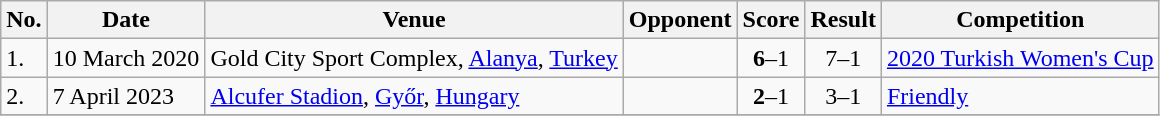<table class="wikitable">
<tr>
<th>No.</th>
<th>Date</th>
<th>Venue</th>
<th>Opponent</th>
<th>Score</th>
<th>Result</th>
<th>Competition</th>
</tr>
<tr>
<td>1.</td>
<td>10 March 2020</td>
<td>Gold City Sport Complex, <a href='#'>Alanya</a>, <a href='#'>Turkey</a></td>
<td></td>
<td align=center><strong>6</strong>–1</td>
<td align=center>7–1</td>
<td><a href='#'>2020 Turkish Women's Cup</a></td>
</tr>
<tr>
<td>2.</td>
<td>7 April 2023</td>
<td><a href='#'>Alcufer Stadion</a>, <a href='#'>Győr</a>, <a href='#'>Hungary</a></td>
<td></td>
<td align=center><strong>2</strong>–1</td>
<td align=center>3–1</td>
<td><a href='#'>Friendly</a></td>
</tr>
<tr>
</tr>
</table>
